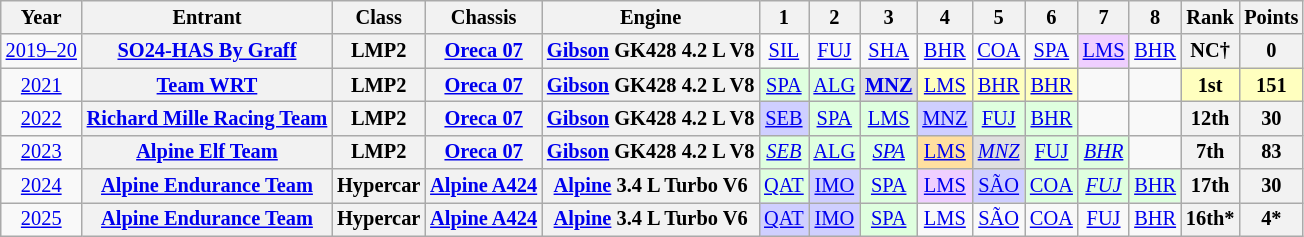<table class="wikitable" style="text-align:center; font-size:85%">
<tr>
<th>Year</th>
<th>Entrant</th>
<th>Class</th>
<th>Chassis</th>
<th>Engine</th>
<th>1</th>
<th>2</th>
<th>3</th>
<th>4</th>
<th>5</th>
<th>6</th>
<th>7</th>
<th>8</th>
<th>Rank</th>
<th>Points</th>
</tr>
<tr>
<td nowrap><a href='#'>2019–20</a></td>
<th nowrap><a href='#'>SO24-HAS By Graff</a></th>
<th>LMP2</th>
<th nowrap><a href='#'>Oreca 07</a></th>
<th nowrap><a href='#'>Gibson</a> GK428 4.2 L V8</th>
<td><a href='#'>SIL</a></td>
<td><a href='#'>FUJ</a></td>
<td><a href='#'>SHA</a></td>
<td><a href='#'>BHR</a></td>
<td><a href='#'>COA</a></td>
<td><a href='#'>SPA</a></td>
<td style="background:#EFCFFF;"><a href='#'>LMS</a><br></td>
<td><a href='#'>BHR</a></td>
<th>NC†</th>
<th>0</th>
</tr>
<tr>
<td><a href='#'>2021</a></td>
<th nowrap><a href='#'>Team WRT</a></th>
<th>LMP2</th>
<th nowrap><a href='#'>Oreca 07</a></th>
<th nowrap><a href='#'>Gibson</a> GK428 4.2 L V8</th>
<td style="background:#DFFFDF;"><a href='#'>SPA</a><br></td>
<td style="background:#DFFFDF;"><a href='#'>ALG</a><br></td>
<td style="background:#DFDFDF;"><strong><a href='#'>MNZ</a></strong><br></td>
<td style="background:#FFFFBF;"><a href='#'>LMS</a><br></td>
<td style="background:#FFFFBF;"><a href='#'>BHR</a><br></td>
<td style="background:#FFFFBF;"><a href='#'>BHR</a><br></td>
<td></td>
<td></td>
<th style="background:#FFFFBF;">1st</th>
<th style="background:#FFFFBF;">151</th>
</tr>
<tr>
<td><a href='#'>2022</a></td>
<th nowrap><a href='#'>Richard Mille Racing Team</a></th>
<th>LMP2</th>
<th nowrap><a href='#'>Oreca 07</a></th>
<th nowrap><a href='#'>Gibson</a> GK428 4.2 L V8</th>
<td style="background:#CFCFFF;"><a href='#'>SEB</a><br></td>
<td style="background:#DFFFDF;"><a href='#'>SPA</a><br></td>
<td style="background:#DFFFDF;"><a href='#'>LMS</a><br></td>
<td style="background:#CFCFFF;"><a href='#'>MNZ</a><br></td>
<td style="background:#DFFFDF;"><a href='#'>FUJ</a><br></td>
<td style="background:#DFFFDF;"><a href='#'>BHR</a><br></td>
<td></td>
<td></td>
<th>12th</th>
<th>30</th>
</tr>
<tr>
<td><a href='#'>2023</a></td>
<th nowrap><a href='#'>Alpine Elf Team</a></th>
<th>LMP2</th>
<th nowrap><a href='#'>Oreca 07</a></th>
<th nowrap><a href='#'>Gibson</a> GK428 4.2 L V8</th>
<td style="background:#DFFFDF;"><em><a href='#'>SEB</a></em><br></td>
<td style="background:#DFFFDF;"><a href='#'>ALG</a><br></td>
<td style="background:#DFFFDF;"><em><a href='#'>SPA</a></em><br></td>
<td style="background:#FFDF9F;"><a href='#'>LMS</a><br></td>
<td style="background:#DFDFDF;"><em><a href='#'>MNZ</a></em><br></td>
<td style="background:#DFFFDF;"><a href='#'>FUJ</a><br></td>
<td style="background:#DFFFDF;"><em><a href='#'>BHR</a></em><br></td>
<td></td>
<th>7th</th>
<th>83</th>
</tr>
<tr>
<td><a href='#'>2024</a></td>
<th nowrap><a href='#'>Alpine Endurance Team</a></th>
<th>Hypercar</th>
<th nowrap><a href='#'>Alpine A424</a></th>
<th nowrap><a href='#'>Alpine</a> 3.4 L Turbo V6</th>
<td style="background:#DFFFDF;"><a href='#'>QAT</a><br></td>
<td style="background:#CFCFFF;"><a href='#'>IMO</a><br></td>
<td style="background:#DFFFDF;"><a href='#'>SPA</a><br></td>
<td style="background:#EFCFFF;"><a href='#'>LMS</a><br></td>
<td style="background:#CFCFFF;"><a href='#'>SÃO</a><br></td>
<td style="background:#DFFFDF;"><a href='#'>COA</a><br></td>
<td style="background:#DFFFDF;"><em><a href='#'>FUJ</a></em><br></td>
<td style="background:#DFFFDF;"><a href='#'>BHR</a><br></td>
<th>17th</th>
<th>30</th>
</tr>
<tr>
<td><a href='#'>2025</a></td>
<th><a href='#'>Alpine Endurance Team</a></th>
<th>Hypercar</th>
<th><a href='#'>Alpine A424</a></th>
<th><a href='#'>Alpine</a> 3.4 L Turbo V6</th>
<td style="background:#CFCFFF;"><a href='#'>QAT</a><br></td>
<td style="background:#CFCFFF;"><a href='#'>IMO</a><br></td>
<td style="background:#DFFFDF;"><a href='#'>SPA</a><br></td>
<td style="background:#;"><a href='#'>LMS</a><br></td>
<td style="background:#;"><a href='#'>SÃO</a><br></td>
<td style="background:#;"><a href='#'>COA</a><br></td>
<td style="background:#;"><a href='#'>FUJ</a><br></td>
<td style="background:#;"><a href='#'>BHR</a><br></td>
<th>16th*</th>
<th>4*</th>
</tr>
</table>
